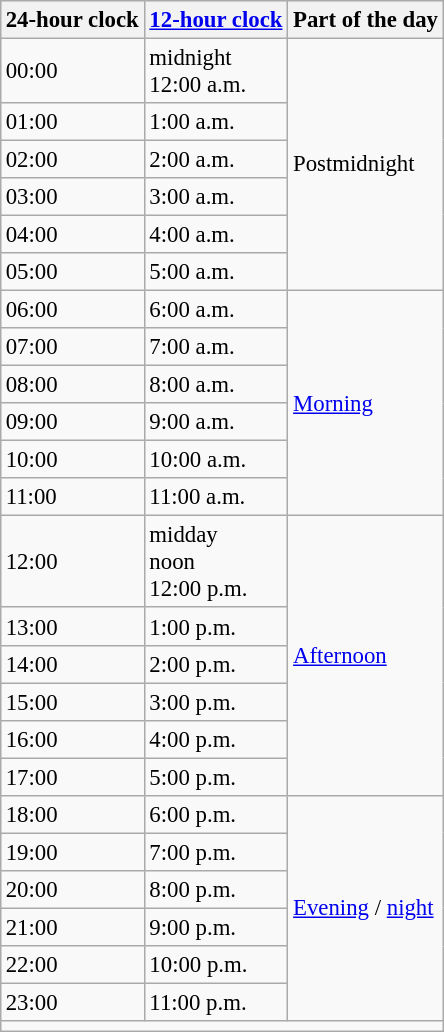<table class="wikitable" style="float:right; margin:0.5em 0 0.5em 1em; font-size:95%;">
<tr>
<th>24-hour clock</th>
<th><a href='#'>12-hour clock</a></th>
<th>Part of the day</th>
</tr>
<tr>
<td>00:00</td>
<td>midnight<br>12:00 a.m.</td>
<td rowspan = 6>Postmidnight</td>
</tr>
<tr>
<td>01:00</td>
<td>1:00 a.m.</td>
</tr>
<tr>
<td>02:00</td>
<td>2:00 a.m.</td>
</tr>
<tr>
<td>03:00</td>
<td>3:00 a.m.</td>
</tr>
<tr>
<td>04:00</td>
<td>4:00 a.m.</td>
</tr>
<tr>
<td>05:00</td>
<td>5:00 a.m.</td>
</tr>
<tr>
<td>06:00</td>
<td>6:00 a.m.</td>
<td rowspan = 6><a href='#'>Morning</a></td>
</tr>
<tr>
<td>07:00</td>
<td>7:00 a.m.</td>
</tr>
<tr>
<td>08:00</td>
<td>8:00 a.m.</td>
</tr>
<tr>
<td>09:00</td>
<td>9:00 a.m.</td>
</tr>
<tr>
<td>10:00</td>
<td>10:00 a.m.</td>
</tr>
<tr>
<td>11:00</td>
<td>11:00 a.m.</td>
</tr>
<tr>
<td>12:00</td>
<td>midday<br>noon<br>12:00 p.m.</td>
<td rowspan = 6><a href='#'>Afternoon</a></td>
</tr>
<tr>
<td>13:00</td>
<td>1:00 p.m.</td>
</tr>
<tr>
<td>14:00</td>
<td>2:00 p.m.</td>
</tr>
<tr>
<td>15:00</td>
<td>3:00 p.m.</td>
</tr>
<tr>
<td>16:00</td>
<td>4:00 p.m.</td>
</tr>
<tr>
<td>17:00</td>
<td>5:00 p.m.</td>
</tr>
<tr>
<td>18:00</td>
<td>6:00 p.m.</td>
<td rowspan = 6><a href='#'>Evening</a> / <a href='#'>night</a></td>
</tr>
<tr>
<td>19:00</td>
<td>7:00 p.m.</td>
</tr>
<tr>
<td>20:00</td>
<td>8:00 p.m.</td>
</tr>
<tr>
<td>21:00</td>
<td>9:00 p.m.</td>
</tr>
<tr>
<td>22:00</td>
<td>10:00 p.m.</td>
</tr>
<tr>
<td>23:00</td>
<td>11:00 p.m.</td>
</tr>
<tr>
<td colspan="3"></td>
</tr>
</table>
